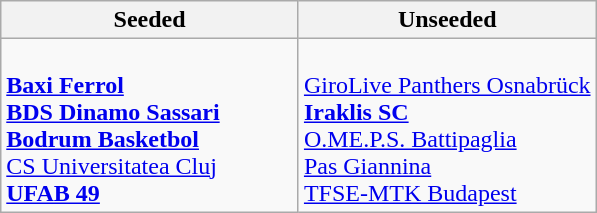<table class="wikitable">
<tr>
<th width=50%>Seeded</th>
<th width=50%>Unseeded</th>
</tr>
<tr>
<td><br> <strong><a href='#'>Baxi Ferrol</a></strong><br>
 <strong><a href='#'>BDS Dinamo Sassari</a></strong><br>
 <strong><a href='#'>Bodrum Basketbol</a></strong><br>
 <a href='#'>CS Universitatea Cluj</a><br>
 <strong><a href='#'>UFAB 49</a></strong></td>
<td><br> <a href='#'>GiroLive Panthers Osnabrück</a><br>
 <strong><a href='#'>Iraklis SC</a></strong><br>
 <a href='#'>O.ME.P.S. Battipaglia</a><br>
 <a href='#'>Pas Giannina</a><br>
 <a href='#'>TFSE-MTK Budapest</a></td>
</tr>
</table>
